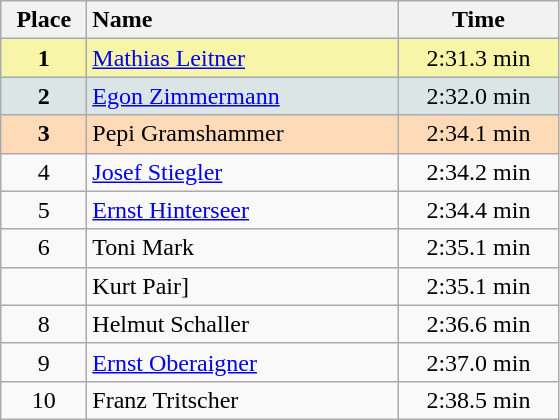<table class="wikitable" style="text-align:center">
<tr>
<th width="50">Place</th>
<th width="200" style="text-align:left">Name</th>
<th width="100">Time</th>
</tr>
<tr bgcolor="#F7F6A8">
<td><strong>1</strong></td>
<td align="left"><a href='#'>Mathias Leitner</a></td>
<td>2:31.3 min</td>
</tr>
<tr bgcolor="#DCE5E5">
<td><strong>2</strong></td>
<td align="left"><a href='#'>Egon Zimmermann</a></td>
<td>2:32.0 min</td>
</tr>
<tr bgcolor="#FFDAB9">
<td><strong>3</strong></td>
<td align="left">Pepi Gramshammer</td>
<td>2:34.1 min</td>
</tr>
<tr>
<td>4</td>
<td align="left"><a href='#'>Josef Stiegler</a></td>
<td>2:34.2 min</td>
</tr>
<tr>
<td>5</td>
<td align="left"><a href='#'>Ernst Hinterseer</a></td>
<td>2:34.4 min</td>
</tr>
<tr>
<td>6</td>
<td align="left">Toni Mark</td>
<td>2:35.1 min</td>
</tr>
<tr>
<td></td>
<td align="left">Kurt Pair]</td>
<td>2:35.1 min</td>
</tr>
<tr>
<td>8</td>
<td align="left">Helmut Schaller</td>
<td>2:36.6 min</td>
</tr>
<tr>
<td>9</td>
<td align="left"><a href='#'>Ernst Oberaigner</a></td>
<td>2:37.0 min</td>
</tr>
<tr>
<td>10</td>
<td align="left">Franz Tritscher</td>
<td>2:38.5 min</td>
</tr>
</table>
